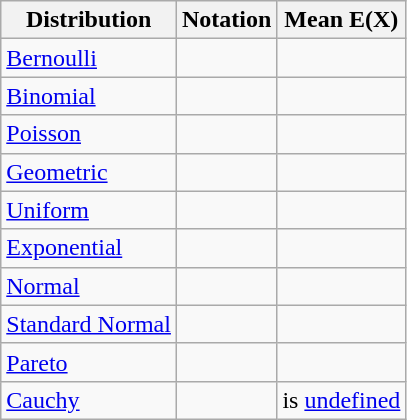<table class="wikitable">
<tr>
<th>Distribution</th>
<th>Notation</th>
<th>Mean E(X)</th>
</tr>
<tr>
<td><a href='#'>Bernoulli</a></td>
<td></td>
<td></td>
</tr>
<tr>
<td><a href='#'>Binomial</a></td>
<td></td>
<td></td>
</tr>
<tr>
<td><a href='#'>Poisson</a></td>
<td></td>
<td></td>
</tr>
<tr>
<td><a href='#'>Geometric</a></td>
<td></td>
<td></td>
</tr>
<tr>
<td><a href='#'>Uniform</a></td>
<td></td>
<td></td>
</tr>
<tr>
<td><a href='#'>Exponential</a></td>
<td></td>
<td></td>
</tr>
<tr>
<td><a href='#'>Normal</a></td>
<td></td>
<td></td>
</tr>
<tr>
<td><a href='#'>Standard Normal</a></td>
<td></td>
<td></td>
</tr>
<tr>
<td><a href='#'>Pareto</a></td>
<td></td>
<td></td>
</tr>
<tr>
<td><a href='#'>Cauchy</a></td>
<td></td>
<td> is <a href='#'>undefined</a></td>
</tr>
</table>
